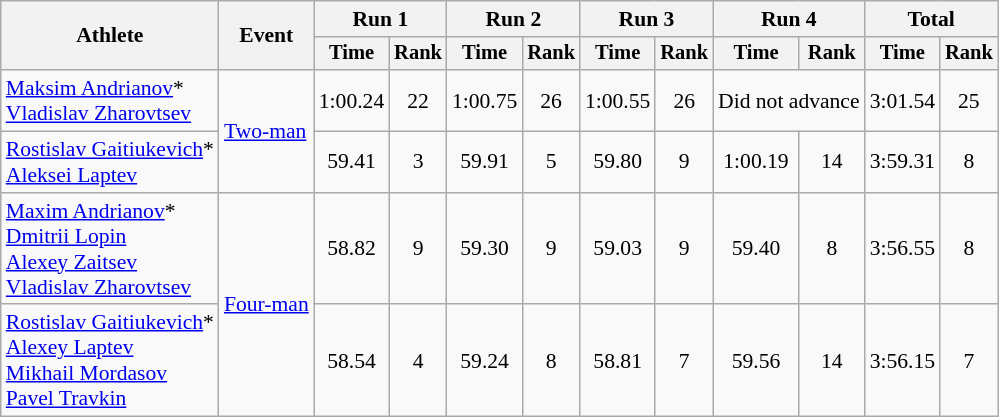<table class=wikitable style="text-align:center; font-size:90%">
<tr>
<th rowspan=2>Athlete</th>
<th rowspan=2>Event</th>
<th colspan=2>Run 1</th>
<th colspan=2>Run 2</th>
<th colspan=2>Run 3</th>
<th colspan=2>Run 4</th>
<th colspan=2>Total</th>
</tr>
<tr style="font-size:95%">
<th>Time</th>
<th>Rank</th>
<th>Time</th>
<th>Rank</th>
<th>Time</th>
<th>Rank</th>
<th>Time</th>
<th>Rank</th>
<th>Time</th>
<th>Rank</th>
</tr>
<tr>
<td align=left><a href='#'>Maksim Andrianov</a>*<br><a href='#'>Vladislav Zharovtsev</a></td>
<td align=left rowspan=2><a href='#'>Two-man</a></td>
<td>1:00.24</td>
<td>22</td>
<td>1:00.75</td>
<td>26</td>
<td>1:00.55</td>
<td>26</td>
<td colspan=2>Did not advance</td>
<td>3:01.54</td>
<td>25</td>
</tr>
<tr>
<td align=left><a href='#'>Rostislav Gaitiukevich</a>*<br><a href='#'>Aleksei Laptev</a></td>
<td>59.41</td>
<td>3</td>
<td>59.91</td>
<td>5</td>
<td>59.80</td>
<td>9</td>
<td>1:00.19</td>
<td>14</td>
<td>3:59.31</td>
<td>8</td>
</tr>
<tr>
<td align=left><a href='#'>Maxim Andrianov</a>*<br><a href='#'>Dmitrii Lopin</a><br><a href='#'>Alexey Zaitsev</a><br><a href='#'>Vladislav Zharovtsev</a></td>
<td align=left rowspan=2><a href='#'>Four-man</a></td>
<td>58.82</td>
<td>9</td>
<td>59.30</td>
<td>9</td>
<td>59.03</td>
<td>9</td>
<td>59.40</td>
<td>8</td>
<td>3:56.55</td>
<td>8</td>
</tr>
<tr>
<td align=left><a href='#'>Rostislav Gaitiukevich</a>*<br><a href='#'>Alexey Laptev</a><br><a href='#'>Mikhail Mordasov</a><br><a href='#'>Pavel Travkin</a></td>
<td>58.54</td>
<td>4</td>
<td>59.24</td>
<td>8</td>
<td>58.81</td>
<td>7</td>
<td>59.56</td>
<td>14</td>
<td>3:56.15</td>
<td>7</td>
</tr>
</table>
